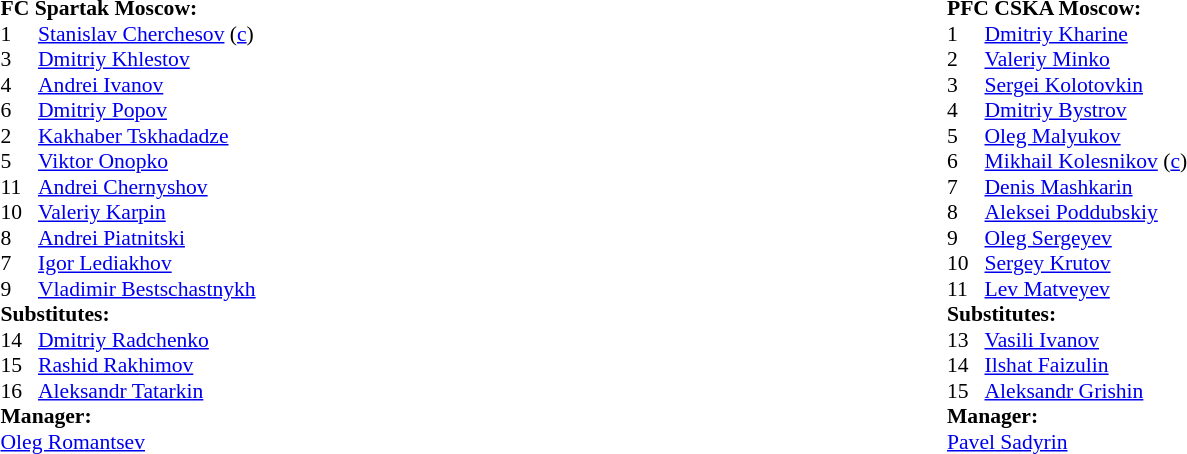<table width="100%">
<tr>
<td valign="top" width="50%"><br><table style="font-size: 90%" cellspacing="0" cellpadding="0">
<tr>
<td colspan="3"><strong>FC Spartak Moscow:</strong></td>
</tr>
<tr>
<th width="25"></th>
</tr>
<tr>
<td>1</td>
<td> <a href='#'>Stanislav Cherchesov</a>  (<a href='#'>c</a>)</td>
</tr>
<tr>
<td>3</td>
<td> <a href='#'>Dmitriy Khlestov</a></td>
</tr>
<tr>
<td>4</td>
<td> <a href='#'>Andrei Ivanov</a></td>
</tr>
<tr>
<td>6</td>
<td> <a href='#'>Dmitriy Popov</a></td>
</tr>
<tr>
<td>2</td>
<td> <a href='#'>Kakhaber Tskhadadze</a></td>
</tr>
<tr>
<td>5</td>
<td> <a href='#'>Viktor Onopko</a></td>
</tr>
<tr>
<td>11</td>
<td> <a href='#'>Andrei Chernyshov</a></td>
</tr>
<tr>
<td>10</td>
<td> <a href='#'>Valeriy Karpin</a> </td>
</tr>
<tr>
<td>8</td>
<td> <a href='#'>Andrei Piatnitski</a> </td>
</tr>
<tr>
<td>7</td>
<td> <a href='#'>Igor Lediakhov</a></td>
</tr>
<tr>
<td>9</td>
<td> <a href='#'>Vladimir Bestschastnykh</a> </td>
</tr>
<tr>
<td colspan=3><strong>Substitutes:</strong></td>
</tr>
<tr>
<td>14</td>
<td> <a href='#'>Dmitriy Radchenko</a> </td>
</tr>
<tr>
<td>15</td>
<td> <a href='#'>Rashid Rakhimov</a> </td>
</tr>
<tr>
<td>16</td>
<td> <a href='#'>Aleksandr Tatarkin</a> </td>
</tr>
<tr>
<td colspan=3><strong>Manager:</strong></td>
</tr>
<tr>
<td colspan="3"> <a href='#'>Oleg Romantsev</a></td>
</tr>
</table>
</td>
<td valign="top" width="50%"><br><table style="font-size: 90%" cellspacing="0" cellpadding="0">
<tr>
<td colspan="3"><strong>PFC CSKA Moscow:</strong></td>
</tr>
<tr>
<th width="25"></th>
</tr>
<tr>
<td>1</td>
<td> <a href='#'>Dmitriy Kharine</a></td>
</tr>
<tr>
<td>2</td>
<td> <a href='#'>Valeriy Minko</a></td>
</tr>
<tr>
<td>3</td>
<td> <a href='#'>Sergei Kolotovkin</a></td>
</tr>
<tr>
<td>4</td>
<td> <a href='#'>Dmitriy Bystrov</a></td>
</tr>
<tr>
<td>5</td>
<td> <a href='#'>Oleg Malyukov</a></td>
</tr>
<tr>
<td>6</td>
<td> <a href='#'>Mikhail Kolesnikov</a>  (<a href='#'>c</a>) </td>
</tr>
<tr>
<td>7</td>
<td> <a href='#'>Denis Mashkarin</a> </td>
</tr>
<tr>
<td>8</td>
<td> <a href='#'>Aleksei Poddubskiy</a></td>
</tr>
<tr>
<td>9</td>
<td> <a href='#'>Oleg Sergeyev</a></td>
</tr>
<tr>
<td>10</td>
<td> <a href='#'>Sergey Krutov</a></td>
</tr>
<tr>
<td>11</td>
<td> <a href='#'>Lev Matveyev</a> </td>
</tr>
<tr>
<td colspan=3><strong>Substitutes:</strong></td>
</tr>
<tr>
<td>13</td>
<td> <a href='#'>Vasili Ivanov</a> </td>
</tr>
<tr>
<td>14</td>
<td> <a href='#'>Ilshat Faizulin</a> </td>
</tr>
<tr>
<td>15</td>
<td> <a href='#'>Aleksandr Grishin</a> </td>
</tr>
<tr>
<td colspan=3><strong>Manager:</strong></td>
</tr>
<tr>
<td colspan="3"> <a href='#'>Pavel Sadyrin</a></td>
</tr>
</table>
</td>
</tr>
</table>
